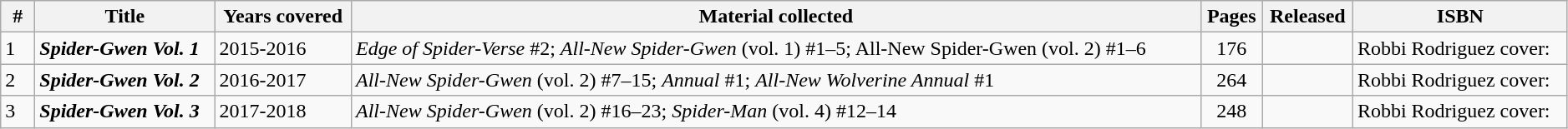<table class="wikitable sortable" width=99%>
<tr>
<th class="unsortable" width=20px>#</th>
<th>Title</th>
<th>Years covered</th>
<th class="unsortable">Material collected</th>
<th>Pages</th>
<th>Released</th>
<th class="unsortable">ISBN</th>
</tr>
<tr>
<td>1</td>
<td><strong><em>Spider-Gwen Vol. 1</em></strong></td>
<td>2015-2016</td>
<td><em>Edge of Spider-Verse</em> #2; <em>All-New Spider-Gwen</em> (vol. 1) #1–5; All-New Spider-Gwen (vol. 2) #1–6</td>
<td style="text-align: center;">176</td>
<td></td>
<td>Robbi Rodriguez cover: </td>
</tr>
<tr>
<td>2</td>
<td><strong><em>Spider-Gwen Vol. 2</em></strong></td>
<td>2016-2017</td>
<td><em>All-New Spider-Gwen</em> (vol. 2) #7–15; <em>Annual</em> #1; <em>All-New Wolverine Annual</em> #1</td>
<td style="text-align: center;">264</td>
<td></td>
<td>Robbi Rodriguez cover: </td>
</tr>
<tr>
<td>3</td>
<td><strong><em>Spider-Gwen Vol. 3</em></strong></td>
<td>2017-2018</td>
<td><em>All-New Spider-Gwen</em> (vol. 2) #16–23; <em>Spider-Man</em> (vol. 4) #12–14</td>
<td style="text-align: center;">248</td>
<td></td>
<td>Robbi Rodriguez cover: </td>
</tr>
</table>
